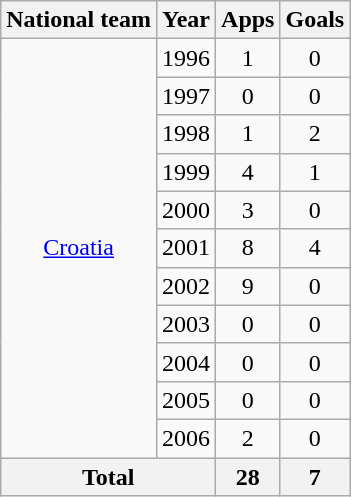<table class="wikitable" style="text-align:center">
<tr>
<th>National team</th>
<th>Year</th>
<th>Apps</th>
<th>Goals</th>
</tr>
<tr>
<td rowspan="11"><a href='#'>Croatia</a></td>
<td>1996</td>
<td>1</td>
<td>0</td>
</tr>
<tr>
<td>1997</td>
<td>0</td>
<td>0</td>
</tr>
<tr>
<td>1998</td>
<td>1</td>
<td>2</td>
</tr>
<tr>
<td>1999</td>
<td>4</td>
<td>1</td>
</tr>
<tr>
<td>2000</td>
<td>3</td>
<td>0</td>
</tr>
<tr>
<td>2001</td>
<td>8</td>
<td>4</td>
</tr>
<tr>
<td>2002</td>
<td>9</td>
<td>0</td>
</tr>
<tr>
<td>2003</td>
<td>0</td>
<td>0</td>
</tr>
<tr>
<td>2004</td>
<td>0</td>
<td>0</td>
</tr>
<tr>
<td>2005</td>
<td>0</td>
<td>0</td>
</tr>
<tr>
<td>2006</td>
<td>2</td>
<td>0</td>
</tr>
<tr>
<th colspan="2">Total</th>
<th>28</th>
<th>7</th>
</tr>
</table>
